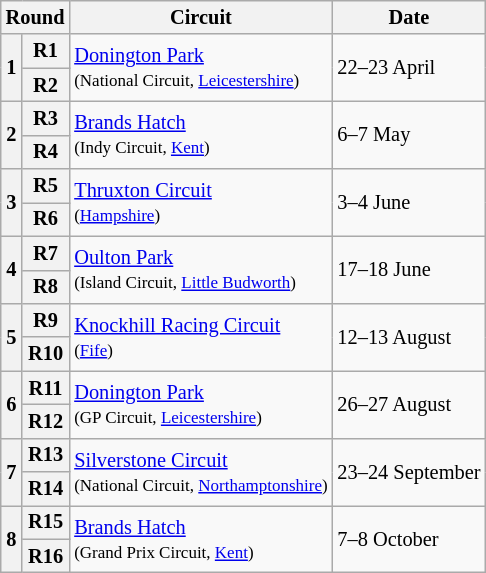<table class="wikitable" style="font-size: 85%">
<tr>
<th colspan="2">Round</th>
<th>Circuit</th>
<th>Date</th>
</tr>
<tr>
<th rowspan="2">1</th>
<th>R1</th>
<td rowspan="2"><a href='#'>Donington Park</a><br><small>(National Circuit, <a href='#'>Leicestershire</a>)</small></td>
<td rowspan="2">22–23 April</td>
</tr>
<tr>
<th>R2</th>
</tr>
<tr>
<th rowspan="2">2</th>
<th>R3</th>
<td rowspan="2"><a href='#'>Brands Hatch</a><br><small>(Indy Circuit, <a href='#'>Kent</a>)</small></td>
<td rowspan="2">6–7 May</td>
</tr>
<tr>
<th>R4</th>
</tr>
<tr>
<th rowspan="2">3</th>
<th>R5</th>
<td rowspan="2"><a href='#'>Thruxton Circuit</a><br><small>(<a href='#'>Hampshire</a>)</small></td>
<td rowspan="2">3–4 June</td>
</tr>
<tr>
<th>R6</th>
</tr>
<tr>
<th rowspan="2">4</th>
<th>R7</th>
<td rowspan="2"><a href='#'>Oulton Park</a><br><small>(Island Circuit, <a href='#'>Little Budworth</a>)</small></td>
<td rowspan="2">17–18 June</td>
</tr>
<tr>
<th>R8</th>
</tr>
<tr>
<th rowspan="2">5</th>
<th>R9</th>
<td rowspan="2"><a href='#'>Knockhill Racing Circuit</a><br><small>(<a href='#'>Fife</a>)</small></td>
<td rowspan="2">12–13 August</td>
</tr>
<tr>
<th>R10</th>
</tr>
<tr>
<th rowspan="2">6</th>
<th>R11</th>
<td rowspan="2"><a href='#'>Donington Park</a><br><small>(GP Circuit, <a href='#'>Leicestershire</a>)</small></td>
<td rowspan="2">26–27 August</td>
</tr>
<tr>
<th>R12</th>
</tr>
<tr>
<th rowspan="2">7</th>
<th>R13</th>
<td rowspan="2"><a href='#'>Silverstone Circuit</a><br><small>(National Circuit, <a href='#'>Northamptonshire</a>)</small></td>
<td rowspan="2">23–24 September</td>
</tr>
<tr>
<th>R14</th>
</tr>
<tr>
<th rowspan="2">8</th>
<th>R15</th>
<td rowspan="2"><a href='#'>Brands Hatch</a><br><small>(Grand Prix Circuit, <a href='#'>Kent</a>)</small></td>
<td rowspan="2">7–8 October</td>
</tr>
<tr>
<th>R16</th>
</tr>
</table>
